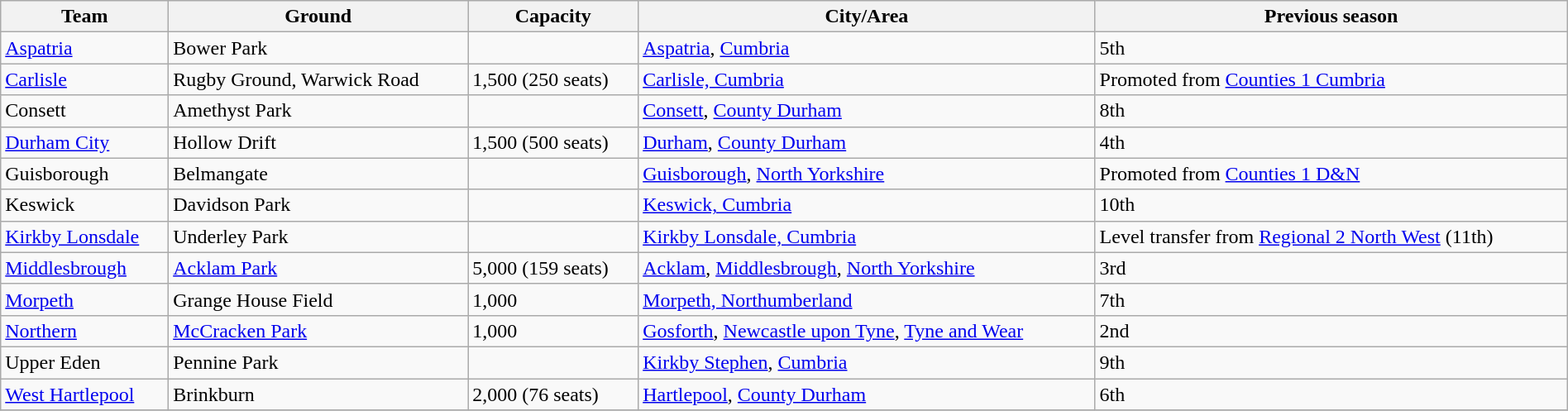<table class="wikitable sortable" width=100%>
<tr>
<th>Team</th>
<th>Ground</th>
<th>Capacity</th>
<th>City/Area</th>
<th>Previous season</th>
</tr>
<tr>
<td><a href='#'>Aspatria</a></td>
<td>Bower Park</td>
<td></td>
<td><a href='#'>Aspatria</a>, <a href='#'>Cumbria</a></td>
<td>5th</td>
</tr>
<tr>
<td><a href='#'>Carlisle</a></td>
<td>Rugby Ground, Warwick Road</td>
<td>1,500 (250 seats)</td>
<td><a href='#'>Carlisle, Cumbria</a></td>
<td>Promoted from <a href='#'>Counties 1 Cumbria</a></td>
</tr>
<tr>
<td>Consett</td>
<td>Amethyst Park</td>
<td></td>
<td><a href='#'>Consett</a>, <a href='#'>County Durham</a></td>
<td>8th</td>
</tr>
<tr>
<td><a href='#'>Durham City</a></td>
<td>Hollow Drift</td>
<td>1,500 (500 seats)</td>
<td><a href='#'>Durham</a>, <a href='#'>County Durham</a></td>
<td>4th</td>
</tr>
<tr>
<td>Guisborough</td>
<td>Belmangate</td>
<td></td>
<td><a href='#'>Guisborough</a>, <a href='#'>North Yorkshire</a></td>
<td>Promoted from <a href='#'>Counties 1 D&N</a></td>
</tr>
<tr>
<td>Keswick</td>
<td>Davidson Park</td>
<td></td>
<td><a href='#'>Keswick, Cumbria</a></td>
<td>10th</td>
</tr>
<tr>
<td><a href='#'>Kirkby Lonsdale</a></td>
<td>Underley Park</td>
<td></td>
<td><a href='#'>Kirkby Lonsdale, Cumbria</a></td>
<td>Level transfer from <a href='#'>Regional 2 North West</a> (11th)</td>
</tr>
<tr>
<td><a href='#'>Middlesbrough</a></td>
<td><a href='#'>Acklam Park</a></td>
<td>5,000 (159 seats)</td>
<td><a href='#'>Acklam</a>, <a href='#'>Middlesbrough</a>, <a href='#'>North Yorkshire</a></td>
<td>3rd</td>
</tr>
<tr>
<td><a href='#'>Morpeth</a></td>
<td>Grange House Field</td>
<td>1,000</td>
<td><a href='#'>Morpeth, Northumberland</a></td>
<td>7th</td>
</tr>
<tr>
<td><a href='#'>Northern</a></td>
<td><a href='#'>McCracken Park</a></td>
<td>1,000</td>
<td><a href='#'>Gosforth</a>, <a href='#'>Newcastle upon Tyne</a>, <a href='#'>Tyne and Wear</a></td>
<td>2nd</td>
</tr>
<tr>
<td>Upper Eden</td>
<td>Pennine Park</td>
<td></td>
<td><a href='#'>Kirkby Stephen</a>, <a href='#'>Cumbria</a></td>
<td>9th</td>
</tr>
<tr>
<td><a href='#'>West Hartlepool</a></td>
<td>Brinkburn</td>
<td>2,000 (76 seats)</td>
<td><a href='#'>Hartlepool</a>, <a href='#'>County Durham</a></td>
<td>6th</td>
</tr>
<tr>
</tr>
</table>
